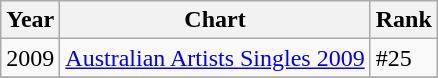<table class="wikitable">
<tr>
<th>Year</th>
<th>Chart</th>
<th>Rank</th>
</tr>
<tr>
<td>2009</td>
<td><a href='#'>Australian Artists Singles 2009</a></td>
<td>#25</td>
</tr>
<tr>
</tr>
</table>
